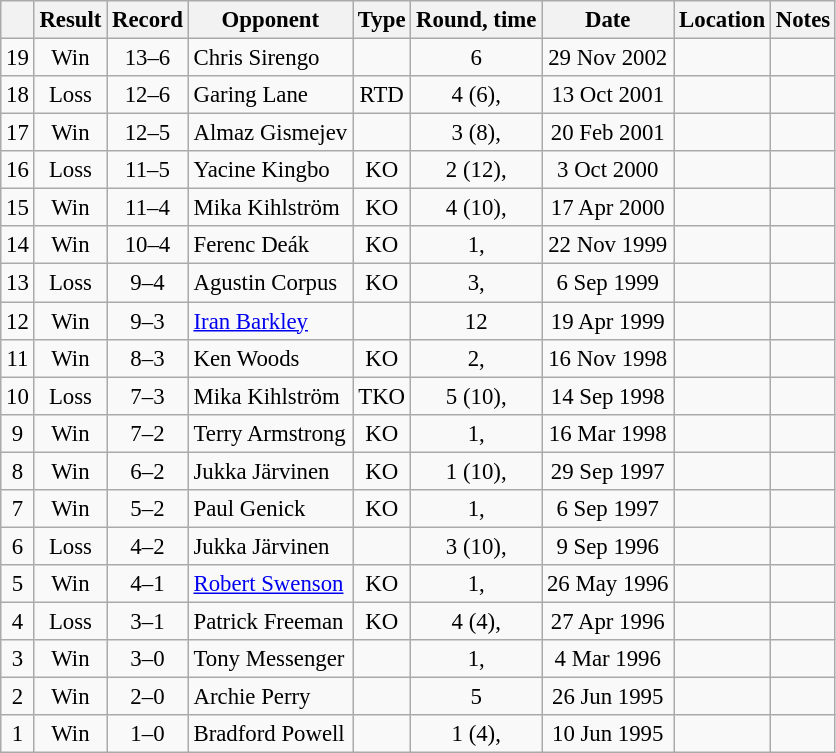<table class="wikitable" style="text-align:center; font-size:95%">
<tr>
<th></th>
<th>Result</th>
<th>Record</th>
<th>Opponent</th>
<th>Type</th>
<th>Round, time</th>
<th>Date</th>
<th>Location</th>
<th>Notes</th>
</tr>
<tr>
<td>19</td>
<td>Win</td>
<td>13–6</td>
<td style="text-align:left;"> Chris Sirengo</td>
<td></td>
<td>6</td>
<td>29 Nov 2002</td>
<td style="text-align:left;"> </td>
<td></td>
</tr>
<tr>
<td>18</td>
<td>Loss</td>
<td>12–6</td>
<td style="text-align:left;"> Garing Lane</td>
<td>RTD</td>
<td>4 (6), </td>
<td>13 Oct 2001</td>
<td style="text-align:left;"> </td>
<td></td>
</tr>
<tr>
<td>17</td>
<td>Win</td>
<td>12–5</td>
<td style="text-align:left;"> Almaz Gismejev</td>
<td></td>
<td>3 (8), </td>
<td>20 Feb 2001</td>
<td style="text-align:left;"> </td>
<td></td>
</tr>
<tr>
<td>16</td>
<td>Loss</td>
<td>11–5</td>
<td style="text-align:left;"> Yacine Kingbo</td>
<td>KO</td>
<td>2 (12), </td>
<td>3 Oct 2000</td>
<td style="text-align:left;"> </td>
<td></td>
</tr>
<tr>
<td>15</td>
<td>Win</td>
<td>11–4</td>
<td style="text-align:left;"> Mika Kihlström</td>
<td>KO</td>
<td>4 (10), </td>
<td>17 Apr 2000</td>
<td style="text-align:left;"> </td>
<td style="text-align:left;"></td>
</tr>
<tr>
<td>14</td>
<td>Win</td>
<td>10–4</td>
<td style="text-align:left;"> Ferenc Deák</td>
<td>KO</td>
<td>1, </td>
<td>22 Nov 1999</td>
<td style="text-align:left;"> </td>
<td></td>
</tr>
<tr>
<td>13</td>
<td>Loss</td>
<td>9–4</td>
<td style="text-align:left;"> Agustin Corpus</td>
<td>KO</td>
<td>3, </td>
<td>6 Sep 1999</td>
<td style="text-align:left;"> </td>
<td></td>
</tr>
<tr>
<td>12</td>
<td>Win</td>
<td>9–3</td>
<td style="text-align:left;"> <a href='#'>Iran Barkley</a></td>
<td></td>
<td>12</td>
<td>19 Apr 1999</td>
<td style="text-align:left;"> </td>
<td style="text-align:left;"></td>
</tr>
<tr>
<td>11</td>
<td>Win</td>
<td>8–3</td>
<td style="text-align:left;"> Ken Woods</td>
<td>KO</td>
<td>2, </td>
<td>16 Nov 1998</td>
<td style="text-align:left;"> </td>
<td></td>
</tr>
<tr>
<td>10</td>
<td>Loss</td>
<td>7–3</td>
<td style="text-align:left;"> Mika Kihlström</td>
<td>TKO</td>
<td>5 (10), </td>
<td>14 Sep 1998</td>
<td style="text-align:left;"> </td>
<td style="text-align:left;"></td>
</tr>
<tr>
<td>9</td>
<td>Win</td>
<td>7–2</td>
<td style="text-align:left;"> Terry Armstrong</td>
<td>KO</td>
<td>1, </td>
<td>16 Mar 1998</td>
<td style="text-align:left;"> </td>
<td></td>
</tr>
<tr>
<td>8</td>
<td>Win</td>
<td>6–2</td>
<td style="text-align:left;"> Jukka Järvinen</td>
<td>KO</td>
<td>1 (10), </td>
<td>29 Sep 1997</td>
<td style="text-align:left;"> </td>
<td style="text-align:left;"></td>
</tr>
<tr>
<td>7</td>
<td>Win</td>
<td>5–2</td>
<td style="text-align:left;"> Paul Genick</td>
<td>KO</td>
<td>1, </td>
<td>6 Sep 1997</td>
<td style="text-align:left;"> </td>
<td></td>
</tr>
<tr>
<td>6</td>
<td>Loss</td>
<td>4–2</td>
<td style="text-align:left;"> Jukka Järvinen</td>
<td></td>
<td>3 (10), </td>
<td>9 Sep 1996</td>
<td style="text-align:left;"> </td>
<td style="text-align:left;"></td>
</tr>
<tr>
<td>5</td>
<td>Win</td>
<td>4–1</td>
<td style="text-align:left;"> <a href='#'>Robert Swenson</a></td>
<td>KO</td>
<td>1, </td>
<td>26 May 1996</td>
<td style="text-align:left;"> </td>
<td></td>
</tr>
<tr>
<td>4</td>
<td>Loss</td>
<td>3–1</td>
<td style="text-align:left;"> Patrick Freeman</td>
<td>KO</td>
<td>4 (4), </td>
<td>27 Apr 1996</td>
<td style="text-align:left;"> </td>
<td></td>
</tr>
<tr>
<td>3</td>
<td>Win</td>
<td>3–0</td>
<td style="text-align:left;"> Tony Messenger</td>
<td></td>
<td>1, </td>
<td>4 Mar 1996</td>
<td style="text-align:left;"> </td>
<td></td>
</tr>
<tr>
<td>2</td>
<td>Win</td>
<td>2–0</td>
<td style="text-align:left;"> Archie Perry</td>
<td></td>
<td>5</td>
<td>26 Jun 1995</td>
<td style="text-align:left;"> </td>
<td></td>
</tr>
<tr>
<td>1</td>
<td>Win</td>
<td>1–0</td>
<td style="text-align:left;"> Bradford Powell</td>
<td></td>
<td>1 (4), </td>
<td>10 Jun 1995</td>
<td style="text-align:left;"> </td>
<td></td>
</tr>
</table>
